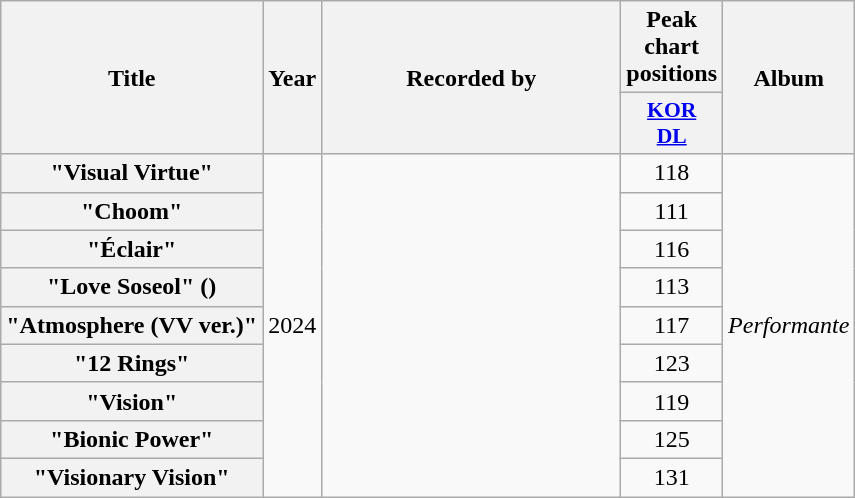<table class="wikitable plainrowheaders" style="text-align:center">
<tr>
<th scope="col" rowspan="2">Title</th>
<th scope="col" rowspan="2">Year</th>
<th scope="col" rowspan="2" style="width:12em">Recorded by</th>
<th scope="col" colspan="1">Peak chart positions</th>
<th scope="col" rowspan="2">Album</th>
</tr>
<tr>
<th scope="col" style="font-size:90%; width:2.5em"><a href='#'>KOR<br>DL</a><br></th>
</tr>
<tr>
<th scope="row">"Visual Virtue"</th>
<td rowspan="9">2024</td>
<td rowspan="9" style="text-align:left"></td>
<td>118</td>
<td rowspan="9"><em>Performante</em></td>
</tr>
<tr>
<th scope="row">"Choom"</th>
<td>111</td>
</tr>
<tr>
<th scope="row">"Éclair"</th>
<td>116</td>
</tr>
<tr>
<th scope="row">"Love Soseol" ()</th>
<td>113</td>
</tr>
<tr>
<th scope="row">"Atmosphere (VV ver.)"</th>
<td>117</td>
</tr>
<tr>
<th scope="row">"12 Rings"</th>
<td>123</td>
</tr>
<tr>
<th scope="row">"Vision"</th>
<td>119</td>
</tr>
<tr>
<th scope="row">"Bionic Power"</th>
<td>125</td>
</tr>
<tr>
<th scope="row">"Visionary Vision"</th>
<td>131</td>
</tr>
</table>
